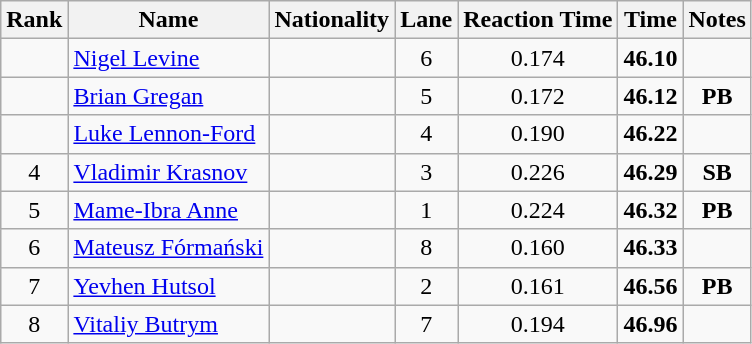<table class="wikitable sortable" style="text-align:center">
<tr>
<th>Rank</th>
<th>Name</th>
<th>Nationality</th>
<th>Lane</th>
<th>Reaction Time</th>
<th>Time</th>
<th>Notes</th>
</tr>
<tr>
<td></td>
<td align=left><a href='#'>Nigel Levine</a></td>
<td align=left></td>
<td>6</td>
<td>0.174</td>
<td><strong>46.10</strong></td>
<td></td>
</tr>
<tr>
<td></td>
<td align=left><a href='#'>Brian Gregan</a></td>
<td align=left></td>
<td>5</td>
<td>0.172</td>
<td><strong>46.12</strong></td>
<td><strong>PB</strong></td>
</tr>
<tr>
<td></td>
<td align=left><a href='#'>Luke Lennon-Ford</a></td>
<td align=left></td>
<td>4</td>
<td>0.190</td>
<td><strong>46.22</strong></td>
<td></td>
</tr>
<tr>
<td>4</td>
<td align=left><a href='#'>Vladimir Krasnov</a></td>
<td align=left></td>
<td>3</td>
<td>0.226</td>
<td><strong>46.29</strong></td>
<td><strong>SB</strong></td>
</tr>
<tr>
<td>5</td>
<td align=left><a href='#'>Mame-Ibra Anne</a></td>
<td align=left></td>
<td>1</td>
<td>0.224</td>
<td><strong>46.32</strong></td>
<td><strong>PB</strong></td>
</tr>
<tr>
<td>6</td>
<td align=left><a href='#'>Mateusz Fórmański</a></td>
<td align=left></td>
<td>8</td>
<td>0.160</td>
<td><strong>46.33</strong></td>
<td></td>
</tr>
<tr>
<td>7</td>
<td align=left><a href='#'>Yevhen Hutsol</a></td>
<td align=left></td>
<td>2</td>
<td>0.161</td>
<td><strong>46.56</strong></td>
<td><strong>PB</strong></td>
</tr>
<tr>
<td>8</td>
<td align=left><a href='#'>Vitaliy Butrym</a></td>
<td align=left></td>
<td>7</td>
<td>0.194</td>
<td><strong>46.96</strong></td>
<td></td>
</tr>
</table>
